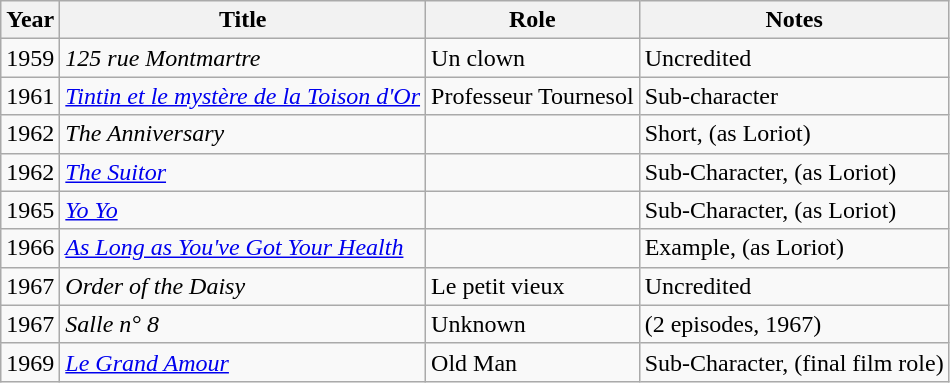<table class="wikitable">
<tr>
<th>Year</th>
<th>Title</th>
<th>Role</th>
<th>Notes</th>
</tr>
<tr>
<td>1959</td>
<td><em>125 rue Montmartre</em></td>
<td>Un clown</td>
<td>Uncredited</td>
</tr>
<tr>
<td>1961</td>
<td><em><a href='#'>Tintin et le mystère de la Toison d'Or</a></em></td>
<td>Professeur Tournesol</td>
<td>Sub-character</td>
</tr>
<tr>
<td>1962</td>
<td><em>The Anniversary</em></td>
<td></td>
<td>Short, (as Loriot)</td>
</tr>
<tr>
<td>1962</td>
<td><em><a href='#'>The Suitor</a></em></td>
<td></td>
<td>Sub-Character, (as Loriot)</td>
</tr>
<tr>
<td>1965</td>
<td><em><a href='#'>Yo Yo</a></em></td>
<td></td>
<td>Sub-Character, (as Loriot)</td>
</tr>
<tr>
<td>1966</td>
<td><em><a href='#'>As Long as You've Got Your Health</a></em></td>
<td></td>
<td>Example, (as Loriot)</td>
</tr>
<tr>
<td>1967</td>
<td><em>Order of the Daisy</em></td>
<td>Le petit vieux</td>
<td>Uncredited</td>
</tr>
<tr>
<td>1967</td>
<td><em>Salle n° 8</em></td>
<td>Unknown</td>
<td>(2 episodes, 1967)</td>
</tr>
<tr>
<td>1969</td>
<td><em><a href='#'>Le Grand Amour</a></em></td>
<td>Old Man</td>
<td>Sub-Character, (final film role)</td>
</tr>
</table>
